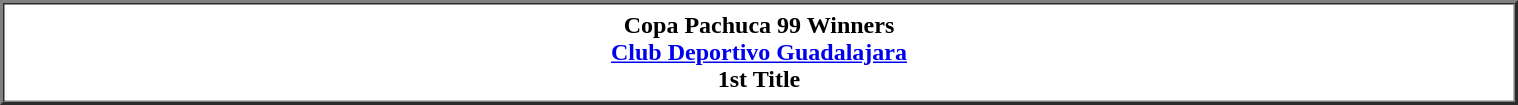<table border=2 cellspacing=0 cellpadding=5 align=center width=80%>
<tr>
<td bgcolor=#ffffff align=center><strong>Copa Pachuca 99 Winners</strong><br> <strong><a href='#'>Club Deportivo Guadalajara</a></strong><br><strong>1st Title</strong></td>
</tr>
</table>
